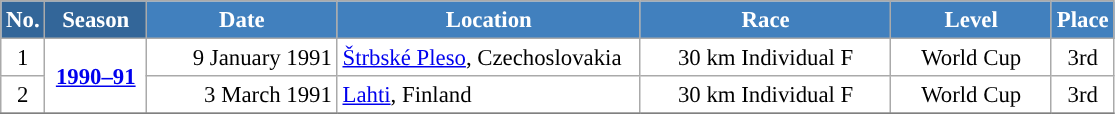<table class="wikitable sortable" style="font-size:95%; text-align:center; border:grey solid 1px; border-collapse:collapse; background:#ffffff;">
<tr style="background:#efefef;">
<th style="background-color:#369; color:white;">No.</th>
<th style="background-color:#369; color:white;">Season</th>
<th style="background-color:#4180be; color:white; width:120px;">Date</th>
<th style="background-color:#4180be; color:white; width:195px;">Location</th>
<th style="background-color:#4180be; color:white; width:160px;">Race</th>
<th style="background-color:#4180be; color:white; width:100px;">Level</th>
<th style="background-color:#4180be; color:white;">Place</th>
</tr>
<tr>
<td align=center>1</td>
<td rowspan=2 align=center><strong> <a href='#'>1990–91</a> </strong></td>
<td align=right>9 January 1991</td>
<td align=left> <a href='#'>Štrbské Pleso</a>, Czechoslovakia</td>
<td>30 km Individual F</td>
<td>World Cup</td>
<td>3rd</td>
</tr>
<tr>
<td align=center>2</td>
<td align=right>3 March 1991</td>
<td align=left> <a href='#'>Lahti</a>, Finland</td>
<td>30 km Individual F</td>
<td>World Cup</td>
<td>3rd</td>
</tr>
<tr>
</tr>
</table>
